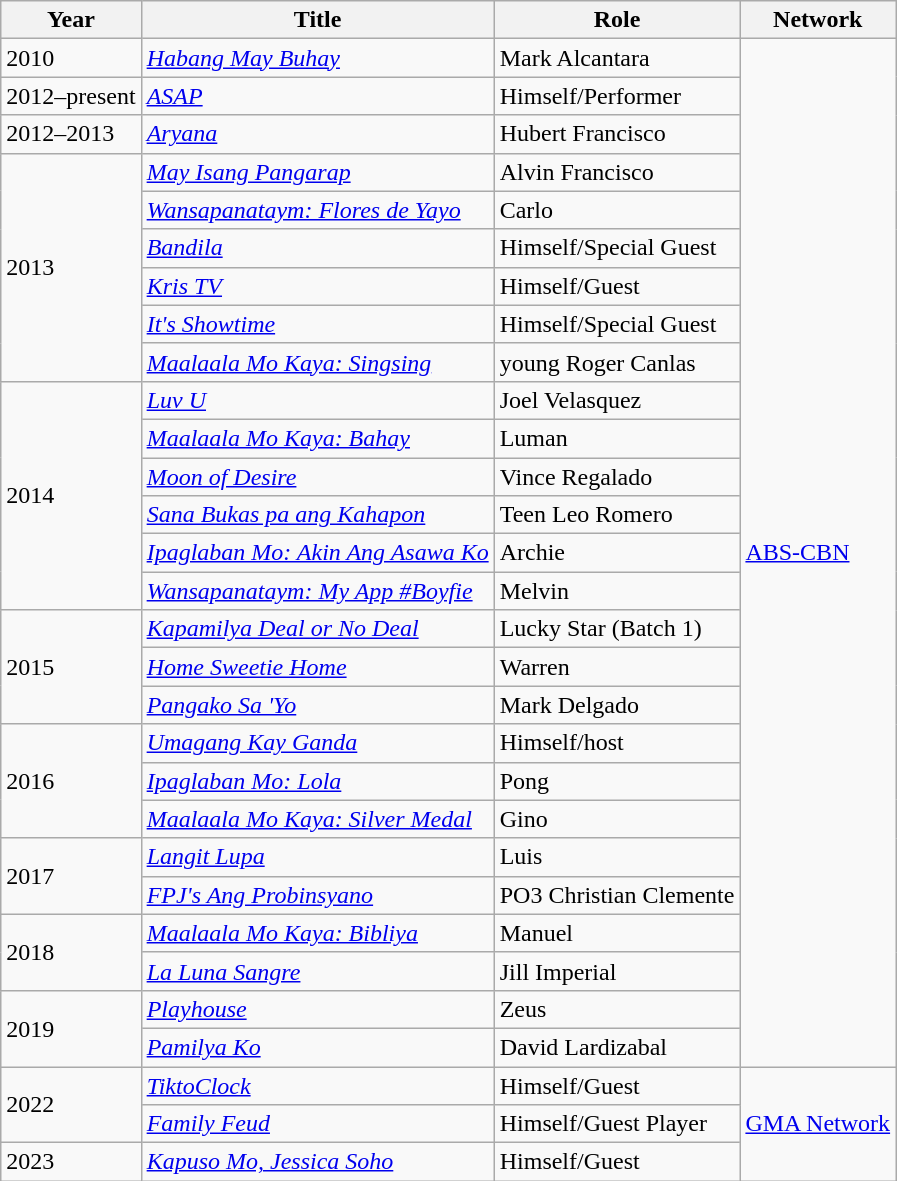<table class="wikitable sortable">
<tr>
<th>Year</th>
<th>Title</th>
<th>Role</th>
<th>Network</th>
</tr>
<tr>
<td>2010</td>
<td><em><a href='#'>Habang May Buhay</a></em></td>
<td>Mark Alcantara</td>
<td rowspan="27"><a href='#'>ABS-CBN</a></td>
</tr>
<tr>
<td>2012–present</td>
<td><em><a href='#'>ASAP</a></em></td>
<td>Himself/Performer</td>
</tr>
<tr>
<td>2012–2013</td>
<td><em><a href='#'>Aryana</a></em></td>
<td>Hubert Francisco</td>
</tr>
<tr>
<td rowspan=6>2013</td>
<td><em><a href='#'>May Isang Pangarap</a></em></td>
<td>Alvin Francisco</td>
</tr>
<tr>
<td><em><a href='#'>Wansapanataym: Flores de Yayo</a></em></td>
<td>Carlo</td>
</tr>
<tr>
<td><em><a href='#'>Bandila</a></em></td>
<td>Himself/Special Guest</td>
</tr>
<tr>
<td><em><a href='#'>Kris TV</a></em></td>
<td>Himself/Guest</td>
</tr>
<tr>
<td><em><a href='#'>It's Showtime</a></em></td>
<td>Himself/Special Guest</td>
</tr>
<tr>
<td><em><a href='#'>Maalaala Mo Kaya: Singsing</a></em></td>
<td>young Roger Canlas</td>
</tr>
<tr>
<td rowspan=6>2014</td>
<td><em><a href='#'>Luv U</a></em></td>
<td>Joel Velasquez</td>
</tr>
<tr>
<td><em><a href='#'>Maalaala Mo Kaya: Bahay</a></em></td>
<td>Luman</td>
</tr>
<tr>
<td><em><a href='#'>Moon of Desire</a></em></td>
<td>Vince Regalado</td>
</tr>
<tr>
<td><em><a href='#'>Sana Bukas pa ang Kahapon</a></em></td>
<td>Teen Leo Romero</td>
</tr>
<tr>
<td><em><a href='#'>Ipaglaban Mo: Akin Ang Asawa Ko</a></em></td>
<td>Archie</td>
</tr>
<tr>
<td><em><a href='#'>Wansapanataym: My App #Boyfie</a></em></td>
<td>Melvin</td>
</tr>
<tr>
<td rowspan=3>2015</td>
<td><em><a href='#'>Kapamilya Deal or No Deal</a></em></td>
<td>Lucky Star (Batch 1)</td>
</tr>
<tr>
<td><em><a href='#'>Home Sweetie Home</a></em></td>
<td>Warren</td>
</tr>
<tr>
<td><em><a href='#'>Pangako Sa 'Yo</a></em></td>
<td>Mark Delgado</td>
</tr>
<tr>
<td rowspan=3>2016</td>
<td><em><a href='#'>Umagang Kay Ganda</a></em></td>
<td>Himself/host</td>
</tr>
<tr>
<td><em><a href='#'>Ipaglaban Mo: Lola</a></em></td>
<td>Pong</td>
</tr>
<tr>
<td><em><a href='#'>Maalaala Mo Kaya: Silver Medal</a></em></td>
<td>Gino</td>
</tr>
<tr>
<td rowspan=2>2017</td>
<td><em><a href='#'>Langit Lupa</a></em></td>
<td>Luis</td>
</tr>
<tr>
<td><em><a href='#'>FPJ's Ang Probinsyano</a></em></td>
<td>PO3 Christian Clemente</td>
</tr>
<tr>
<td rowspan="2">2018</td>
<td><em><a href='#'>Maalaala Mo Kaya: Bibliya</a></em></td>
<td>Manuel</td>
</tr>
<tr>
<td><em><a href='#'>La Luna Sangre</a></em></td>
<td>Jill Imperial</td>
</tr>
<tr>
<td rowspan="2">2019</td>
<td><em><a href='#'>Playhouse</a></em></td>
<td>Zeus</td>
</tr>
<tr>
<td><em><a href='#'>Pamilya Ko</a></em></td>
<td>David Lardizabal</td>
</tr>
<tr>
<td rowspan="2">2022</td>
<td><em><a href='#'>TiktoClock</a></em></td>
<td>Himself/Guest</td>
<td rowspan="3"><a href='#'>GMA Network</a></td>
</tr>
<tr>
<td><em><a href='#'>Family Feud</a></em></td>
<td>Himself/Guest Player</td>
</tr>
<tr>
<td>2023</td>
<td><em><a href='#'>Kapuso Mo, Jessica Soho</a></em></td>
<td>Himself/Guest</td>
</tr>
</table>
